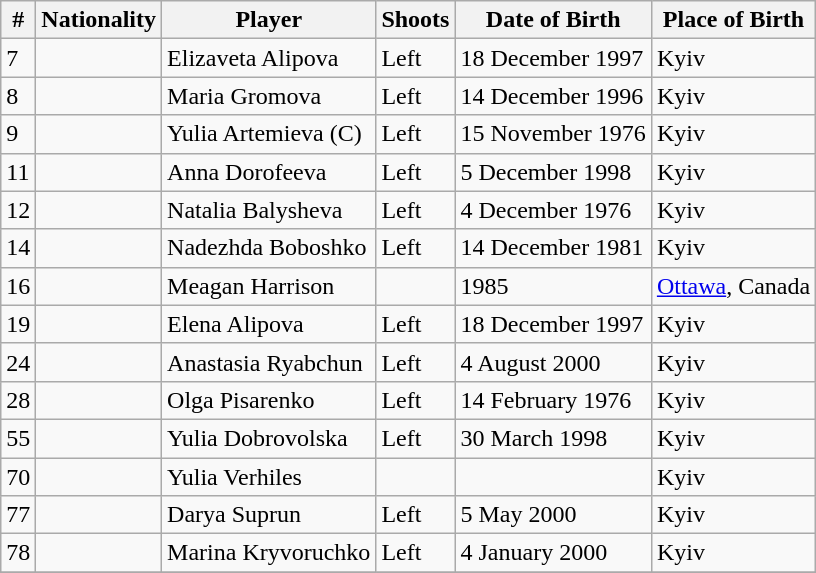<table class="wikitable">
<tr>
<th>#</th>
<th>Nationality</th>
<th>Player</th>
<th>Shoots</th>
<th>Date of Birth</th>
<th>Place of Birth</th>
</tr>
<tr>
<td>7</td>
<td></td>
<td>Elizaveta Alipova</td>
<td>Left</td>
<td>18 December 1997</td>
<td>Kyiv</td>
</tr>
<tr>
<td>8</td>
<td></td>
<td>Maria Gromova</td>
<td>Left</td>
<td>14 December 1996</td>
<td>Kyiv</td>
</tr>
<tr>
<td>9</td>
<td></td>
<td>Yulia Artemieva (C)</td>
<td>Left</td>
<td>15 November 1976</td>
<td>Kyiv</td>
</tr>
<tr>
<td>11</td>
<td></td>
<td>Anna Dorofeeva</td>
<td>Left</td>
<td>5 December 1998</td>
<td>Kyiv</td>
</tr>
<tr>
<td>12</td>
<td></td>
<td>Natalia Balysheva</td>
<td>Left</td>
<td>4 December 1976</td>
<td>Kyiv</td>
</tr>
<tr>
<td>14</td>
<td></td>
<td>Nadezhda Boboshko</td>
<td>Left</td>
<td>14 December 1981</td>
<td>Kyiv</td>
</tr>
<tr>
<td>16</td>
<td></td>
<td>Meagan Harrison</td>
<td></td>
<td>1985</td>
<td><a href='#'>Ottawa</a>, Canada</td>
</tr>
<tr>
<td>19</td>
<td></td>
<td>Elena Alipova</td>
<td>Left</td>
<td>18 December 1997</td>
<td>Kyiv</td>
</tr>
<tr>
<td>24</td>
<td></td>
<td>Anastasia Ryabchun</td>
<td>Left</td>
<td>4 August 2000</td>
<td>Kyiv</td>
</tr>
<tr>
<td>28</td>
<td></td>
<td>Olga Pisarenko</td>
<td>Left</td>
<td>14 February 1976</td>
<td>Kyiv</td>
</tr>
<tr>
<td>55</td>
<td></td>
<td>Yulia Dobrovolska</td>
<td>Left</td>
<td>30 March 1998</td>
<td>Kyiv</td>
</tr>
<tr>
<td>70</td>
<td></td>
<td>Yulia Verhiles</td>
<td></td>
<td></td>
<td>Kyiv</td>
</tr>
<tr>
<td>77</td>
<td></td>
<td>Darya Suprun</td>
<td>Left</td>
<td>5 May 2000</td>
<td>Kyiv</td>
</tr>
<tr>
<td>78</td>
<td></td>
<td>Marina Kryvoruchko</td>
<td>Left</td>
<td>4 January 2000</td>
<td>Kyiv</td>
</tr>
<tr>
</tr>
</table>
